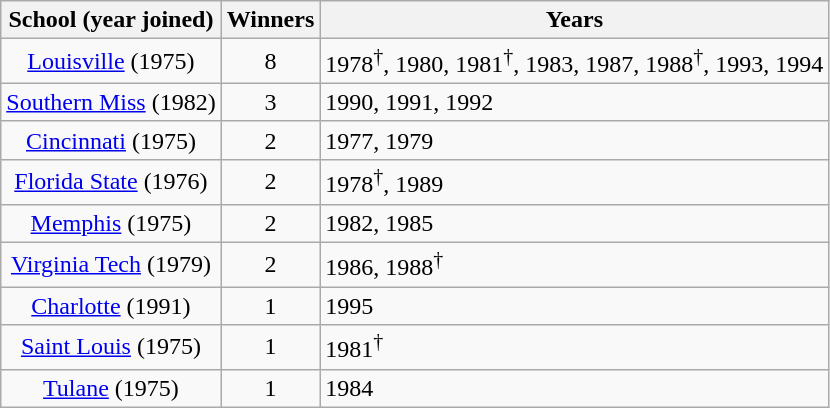<table class="wikitable">
<tr>
<th>School (year joined)</th>
<th>Winners</th>
<th>Years</th>
</tr>
<tr align="center">
<td><a href='#'>Louisville</a> (1975)</td>
<td>8</td>
<td align="left">1978<sup>†</sup>, 1980, 1981<sup>†</sup>, 1983, 1987, 1988<sup>†</sup>, 1993, 1994</td>
</tr>
<tr align="center">
<td><a href='#'>Southern Miss</a> (1982)</td>
<td>3</td>
<td align="left">1990, 1991, 1992</td>
</tr>
<tr align="center">
<td><a href='#'>Cincinnati</a> (1975)</td>
<td>2</td>
<td align="left">1977, 1979</td>
</tr>
<tr align="center">
<td><a href='#'>Florida State</a> (1976)</td>
<td>2</td>
<td align="left">1978<sup>†</sup>, 1989</td>
</tr>
<tr align="center">
<td><a href='#'>Memphis</a> (1975)</td>
<td>2</td>
<td align="left">1982, 1985</td>
</tr>
<tr align="center">
<td><a href='#'>Virginia Tech</a> (1979)</td>
<td>2</td>
<td align="left">1986, 1988<sup>†</sup></td>
</tr>
<tr align="center">
<td><a href='#'>Charlotte</a> (1991)</td>
<td>1</td>
<td align="left">1995</td>
</tr>
<tr align="center">
<td><a href='#'>Saint Louis</a> (1975)</td>
<td>1</td>
<td align="left">1981<sup>†</sup></td>
</tr>
<tr align="center">
<td><a href='#'>Tulane</a> (1975)</td>
<td>1</td>
<td align="left">1984</td>
</tr>
</table>
